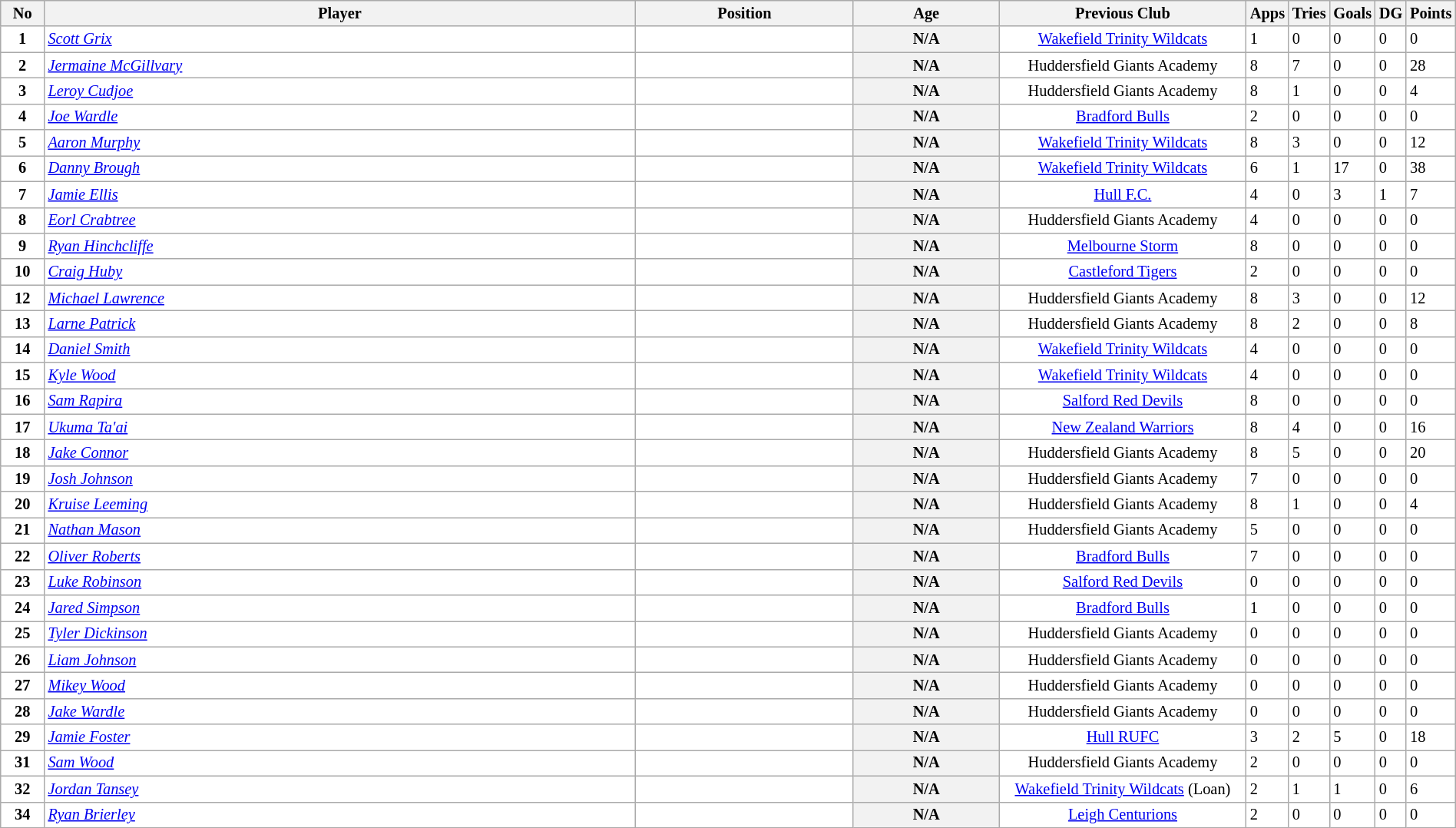<table class="wikitable sortable"  style="width:100%; font-size:85%;">
<tr style="background:#efefef;">
<th width=3%>No</th>
<th !width=47%>Player</th>
<th width=15%>Position</th>
<th width=1%>Age</th>
<th width=17%>Previous Club</th>
<th style="width:20px;">Apps</th>
<th style="width:20px;">Tries</th>
<th style="width:20px;">Goals</th>
<th style="width:20px;">DG</th>
<th style="width:20px;">Points</th>
</tr>
<tr style="background:#fff;">
<td align=center><strong>1</strong></td>
<td><em><a href='#'>Scott Grix</a></em></td>
<td align=center></td>
<th width=10%>N/A</th>
<td align=center><a href='#'>Wakefield Trinity Wildcats</a></td>
<td align=centre>1</td>
<td align=centre>0</td>
<td align=centre>0</td>
<td align=centre>0</td>
<td align=centre>0</td>
</tr>
<tr style="background:#fff;">
<td align=center><strong>2</strong></td>
<td><em><a href='#'>Jermaine McGillvary</a></em></td>
<td align=center></td>
<th width=10%>N/A</th>
<td align=center>Huddersfield Giants Academy</td>
<td align=centre>8</td>
<td align=centre>7</td>
<td align=centre>0</td>
<td align=centre>0</td>
<td align=centre>28</td>
</tr>
<tr style="background:#fff;">
<td align=center><strong>3</strong></td>
<td><em><a href='#'>Leroy Cudjoe</a></em></td>
<td align=center></td>
<th width=10%>N/A</th>
<td align=center>Huddersfield Giants Academy</td>
<td align=centre>8</td>
<td align=centre>1</td>
<td align=centre>0</td>
<td align=centre>0</td>
<td align=centre>4</td>
</tr>
<tr style="background:#fff;">
<td align=center><strong>4</strong></td>
<td><em><a href='#'>Joe Wardle</a></em></td>
<td align=center></td>
<th width=10%>N/A</th>
<td align=center><a href='#'>Bradford Bulls</a></td>
<td align=centre>2</td>
<td align=centre>0</td>
<td align=centre>0</td>
<td align=centre>0</td>
<td align=centre>0</td>
</tr>
<tr style="background:#fff;">
<td align=center><strong>5</strong></td>
<td><em><a href='#'>Aaron Murphy</a></em></td>
<td align=center></td>
<th width=10%>N/A</th>
<td align=center><a href='#'>Wakefield Trinity Wildcats</a></td>
<td align=centre>8</td>
<td align=centre>3</td>
<td align=centre>0</td>
<td align=centre>0</td>
<td align=centre>12</td>
</tr>
<tr style="background:#fff;">
<td align=center><strong>6</strong></td>
<td><em><a href='#'>Danny Brough</a></em></td>
<td align=center></td>
<th width=10%>N/A</th>
<td align=center><a href='#'>Wakefield Trinity Wildcats</a></td>
<td align=centre>6</td>
<td align=centre>1</td>
<td align=centre>17</td>
<td align=centre>0</td>
<td align=centre>38</td>
</tr>
<tr style="background:#fff;">
<td align=center><strong>7</strong></td>
<td><em><a href='#'>Jamie Ellis</a></em></td>
<td align=center></td>
<th width=10%>N/A</th>
<td align=center><a href='#'>Hull F.C.</a></td>
<td align=centre>4</td>
<td align=centre>0</td>
<td align=centre>3</td>
<td align=centre>1</td>
<td align=centre>7</td>
</tr>
<tr style="background:#fff;">
<td align=center><strong>8</strong></td>
<td><em><a href='#'>Eorl Crabtree</a></em></td>
<td align=center></td>
<th width=10%>N/A</th>
<td align=center>Huddersfield Giants Academy</td>
<td align=centre>4</td>
<td align=centre>0</td>
<td align=centre>0</td>
<td align=centre>0</td>
<td align=centre>0</td>
</tr>
<tr style="background:#fff;">
<td align=center><strong>9</strong></td>
<td><em><a href='#'>Ryan Hinchcliffe</a></em></td>
<td align=center></td>
<th width=10%>N/A</th>
<td align=center><a href='#'>Melbourne Storm</a></td>
<td align=centre>8</td>
<td align=centre>0</td>
<td align=centre>0</td>
<td align=centre>0</td>
<td align=centre>0</td>
</tr>
<tr style="background:#fff;">
<td align=center><strong>10</strong></td>
<td><em><a href='#'>Craig Huby</a></em></td>
<td align=center></td>
<th width=10%>N/A</th>
<td align=center><a href='#'>Castleford Tigers</a></td>
<td align=centre>2</td>
<td align=centre>0</td>
<td align=centre>0</td>
<td align=centre>0</td>
<td align=centre>0</td>
</tr>
<tr style="background:#fff;">
<td align=center><strong>12</strong></td>
<td><em><a href='#'>Michael Lawrence</a></em></td>
<td align=center></td>
<th width=10%>N/A</th>
<td align=center>Huddersfield Giants Academy</td>
<td align=centre>8</td>
<td align=centre>3</td>
<td align=centre>0</td>
<td align=centre>0</td>
<td align=centre>12</td>
</tr>
<tr style="background:#fff;">
<td align=center><strong>13</strong></td>
<td><em><a href='#'>Larne Patrick</a></em></td>
<td align=center></td>
<th width=10%>N/A</th>
<td align=center>Huddersfield Giants Academy</td>
<td align=centre>8</td>
<td align=centre>2</td>
<td align=centre>0</td>
<td align=centre>0</td>
<td align=centre>8</td>
</tr>
<tr style="background:#fff;">
<td align=center><strong>14</strong></td>
<td><em><a href='#'>Daniel Smith</a></em></td>
<td align=center></td>
<th width=10%>N/A</th>
<td align=center><a href='#'>Wakefield Trinity Wildcats</a></td>
<td align=centre>4</td>
<td align=centre>0</td>
<td align=centre>0</td>
<td align=centre>0</td>
<td align=centre>0</td>
</tr>
<tr style="background:#fff;">
<td align=center><strong>15</strong></td>
<td><em><a href='#'>Kyle Wood</a></em></td>
<td align=center></td>
<th width=10%>N/A</th>
<td align=center><a href='#'>Wakefield Trinity Wildcats</a></td>
<td align=centre>4</td>
<td align=centre>0</td>
<td align=centre>0</td>
<td align=centre>0</td>
<td align=centre>0</td>
</tr>
<tr style="background:#fff;">
<td align=center><strong>16</strong></td>
<td><em><a href='#'>Sam Rapira</a></em></td>
<td align=center></td>
<th width=10%>N/A</th>
<td align=center><a href='#'>Salford Red Devils</a></td>
<td align=centre>8</td>
<td align=centre>0</td>
<td align=centre>0</td>
<td align=centre>0</td>
<td align=centre>0</td>
</tr>
<tr style="background:#fff;">
<td align=center><strong>17</strong></td>
<td><em><a href='#'>Ukuma Ta'ai</a></em></td>
<td align=center></td>
<th width=10%>N/A</th>
<td align=center><a href='#'>New Zealand Warriors</a></td>
<td align=centre>8</td>
<td align=centre>4</td>
<td align=centre>0</td>
<td align=centre>0</td>
<td align=centre>16</td>
</tr>
<tr style="background:#fff;">
<td align=center><strong>18</strong></td>
<td><em><a href='#'>Jake Connor</a></em></td>
<td align=center></td>
<th width=10%>N/A</th>
<td align=center>Huddersfield Giants Academy</td>
<td align=centre>8</td>
<td align=centre>5</td>
<td align=centre>0</td>
<td align=centre>0</td>
<td align=centre>20</td>
</tr>
<tr style="background:#fff;">
<td align=center><strong>19</strong></td>
<td><em><a href='#'>Josh Johnson</a></em></td>
<td align=center></td>
<th width=10%>N/A</th>
<td align=center>Huddersfield Giants Academy</td>
<td align=centre>7</td>
<td align=centre>0</td>
<td align=centre>0</td>
<td align=centre>0</td>
<td align=centre>0</td>
</tr>
<tr style="background:#fff;">
<td align=center><strong>20</strong></td>
<td><em><a href='#'>Kruise Leeming</a></em></td>
<td align=center></td>
<th width=10%>N/A</th>
<td align=center>Huddersfield Giants Academy</td>
<td align=centre>8</td>
<td align=centre>1</td>
<td align=centre>0</td>
<td align=centre>0</td>
<td align=centre>4</td>
</tr>
<tr style="background:#fff;">
<td align=center><strong>21</strong></td>
<td><em><a href='#'>Nathan Mason</a></em></td>
<td align=center></td>
<th width=10%>N/A</th>
<td align=center>Huddersfield Giants Academy</td>
<td align=centre>5</td>
<td align=centre>0</td>
<td align=centre>0</td>
<td align=centre>0</td>
<td align=centre>0</td>
</tr>
<tr style="background:#fff;">
<td align=center><strong>22</strong></td>
<td><em><a href='#'>Oliver Roberts</a></em></td>
<td align=center></td>
<th width=10%>N/A</th>
<td align=center><a href='#'>Bradford Bulls</a></td>
<td align=centre>7</td>
<td align=centre>0</td>
<td align=centre>0</td>
<td align=centre>0</td>
<td align=centre>0</td>
</tr>
<tr style="background:#fff;">
<td align=center><strong>23</strong></td>
<td><em><a href='#'>Luke Robinson</a></em></td>
<td align=center></td>
<th width=10%>N/A</th>
<td align=center><a href='#'>Salford Red Devils</a></td>
<td align=centre>0</td>
<td align=centre>0</td>
<td align=centre>0</td>
<td align=centre>0</td>
<td align=centre>0</td>
</tr>
<tr style="background:#fff;">
<td align=center><strong>24</strong></td>
<td><em><a href='#'>Jared Simpson</a></em></td>
<td align=center></td>
<th width=10%>N/A</th>
<td align=center><a href='#'>Bradford Bulls</a></td>
<td align=centre>1</td>
<td align=centre>0</td>
<td align=centre>0</td>
<td align=centre>0</td>
<td align=centre>0</td>
</tr>
<tr style="background:#fff;">
<td align=center><strong>25</strong></td>
<td><em><a href='#'>Tyler Dickinson</a></em></td>
<td align=center></td>
<th width=10%>N/A</th>
<td align=center>Huddersfield Giants Academy</td>
<td align=centre>0</td>
<td align=centre>0</td>
<td align=centre>0</td>
<td align=centre>0</td>
<td align=centre>0</td>
</tr>
<tr style="background:#fff;">
<td align=center><strong>26</strong></td>
<td><em><a href='#'>Liam Johnson</a></em></td>
<td align=center></td>
<th width=10%>N/A</th>
<td align=center>Huddersfield Giants Academy</td>
<td align=centre>0</td>
<td align=centre>0</td>
<td align=centre>0</td>
<td align=centre>0</td>
<td align=centre>0</td>
</tr>
<tr style="background:#fff;">
<td align=center><strong>27</strong></td>
<td><em><a href='#'>Mikey Wood</a></em></td>
<td align=center></td>
<th width=10%>N/A</th>
<td align=center>Huddersfield Giants Academy</td>
<td align=centre>0</td>
<td align=centre>0</td>
<td align=centre>0</td>
<td align=centre>0</td>
<td align=centre>0</td>
</tr>
<tr style="background:#fff;">
<td align=center><strong>28</strong></td>
<td><em><a href='#'>Jake Wardle</a></em></td>
<td align=center></td>
<th width=10%>N/A</th>
<td align=center>Huddersfield Giants Academy</td>
<td align=centre>0</td>
<td align=centre>0</td>
<td align=centre>0</td>
<td align=centre>0</td>
<td align=centre>0</td>
</tr>
<tr style="background:#fff;">
<td align=center><strong>29</strong></td>
<td><em><a href='#'>Jamie Foster</a></em></td>
<td align=center></td>
<th width=10%>N/A</th>
<td align=center><a href='#'>Hull RUFC</a></td>
<td align=centre>3</td>
<td align=centre>2</td>
<td align=centre>5</td>
<td align=centre>0</td>
<td align=centre>18</td>
</tr>
<tr style="background:#fff;">
<td align=center><strong>31</strong></td>
<td><em><a href='#'>Sam Wood</a></em></td>
<td align=center></td>
<th width=10%>N/A</th>
<td align=center>Huddersfield Giants Academy</td>
<td align=centre>2</td>
<td align=centre>0</td>
<td align=centre>0</td>
<td align=centre>0</td>
<td align=centre>0</td>
</tr>
<tr style="background:#fff;">
<td align=center><strong>32</strong></td>
<td><em><a href='#'>Jordan Tansey</a></em></td>
<td align=center></td>
<th width=10%>N/A</th>
<td align=center><a href='#'>Wakefield Trinity Wildcats</a> (Loan)</td>
<td align=centre>2</td>
<td align=centre>1</td>
<td align=centre>1</td>
<td align=centre>0</td>
<td align=centre>6</td>
</tr>
<tr style="background:#fff;">
<td align=center><strong>34</strong></td>
<td><em><a href='#'>Ryan Brierley</a></em></td>
<td align=center></td>
<th width=10%>N/A</th>
<td align=center><a href='#'>Leigh Centurions</a></td>
<td align=centre>2</td>
<td align=centre>0</td>
<td align=centre>0</td>
<td align=centre>0</td>
<td align=centre>0</td>
</tr>
</table>
